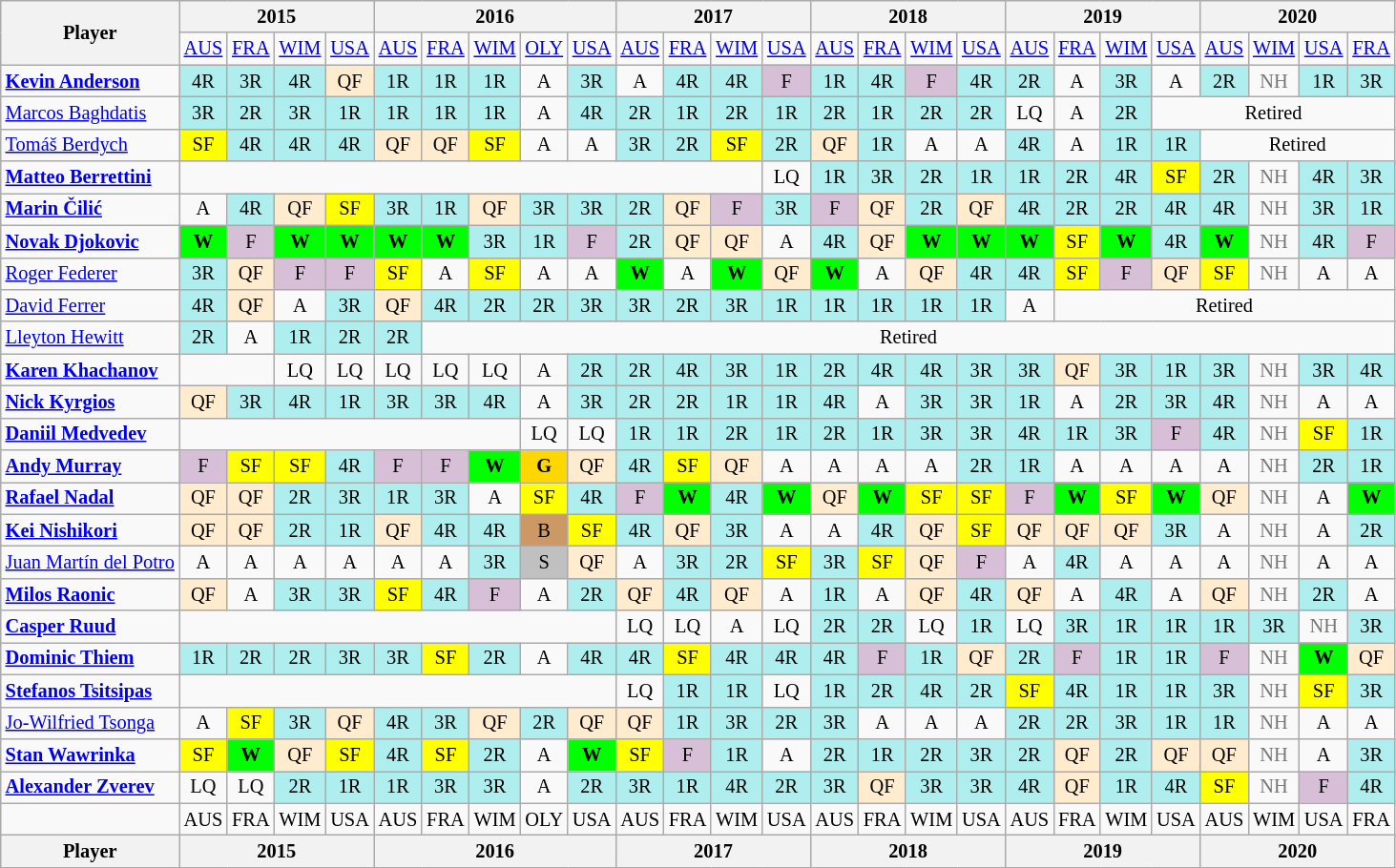<table class=wikitable style=text-align:center;font-size:85%>
<tr>
<th rowspan=2>Player</th>
<th colspan=4>2015</th>
<th colspan=5>2016</th>
<th colspan=4>2017</th>
<th colspan=4>2018</th>
<th colspan=4>2019</th>
<th colspan=4>2020</th>
</tr>
<tr>
<td><a href='#'>AUS</a></td>
<td><a href='#'>FRA</a></td>
<td><a href='#'>WIM</a></td>
<td><a href='#'>USA</a></td>
<td><a href='#'>AUS</a></td>
<td><a href='#'>FRA</a></td>
<td><a href='#'>WIM</a></td>
<td><a href='#'>OLY</a></td>
<td><a href='#'>USA</a></td>
<td><a href='#'>AUS</a></td>
<td><a href='#'>FRA</a></td>
<td><a href='#'>WIM</a></td>
<td><a href='#'>USA</a></td>
<td><a href='#'>AUS</a></td>
<td><a href='#'>FRA</a></td>
<td><a href='#'>WIM</a></td>
<td><a href='#'>USA</a></td>
<td><a href='#'>AUS</a></td>
<td><a href='#'>FRA</a></td>
<td><a href='#'>WIM</a></td>
<td><a href='#'>USA</a></td>
<td><a href='#'>AUS</a></td>
<td><a href='#'>WIM</a></td>
<td><a href='#'>USA</a></td>
<td><a href='#'>FRA</a></td>
</tr>
<tr>
<td align=left> <strong><a href='#'>Kevin Anderson</a></strong></td>
<td bgcolor=afeeee>4R</td>
<td bgcolor=afeeee>3R</td>
<td bgcolor=afeeee>4R</td>
<td bgcolor=ffebcd>QF</td>
<td bgcolor=afeeee>1R</td>
<td bgcolor=afeeee>1R</td>
<td bgcolor=afeeee>1R</td>
<td>A</td>
<td bgcolor=afeeee>3R</td>
<td>A</td>
<td bgcolor=afeeee>4R</td>
<td bgcolor=afeeee>4R</td>
<td bgcolor=thistle>F</td>
<td bgcolor=afeeee>1R</td>
<td bgcolor=afeeee>4R</td>
<td bgcolor=thistle>F</td>
<td bgcolor=afeeee>4R</td>
<td bgcolor=afeeee>2R</td>
<td>A</td>
<td bgcolor=afeeee>3R</td>
<td>A</td>
<td bgcolor=afeeee>2R</td>
<td style="color:#767676;">NH</td>
<td bgcolor=afeeee>1R</td>
<td bgcolor=afeeee>3R</td>
</tr>
<tr>
<td align=left> <a href='#'>Marcos Baghdatis</a></td>
<td bgcolor=afeeee>3R</td>
<td bgcolor=afeeee>2R</td>
<td bgcolor=afeeee>3R</td>
<td bgcolor=afeeee>1R</td>
<td bgcolor=afeeee>1R</td>
<td bgcolor=afeeee>1R</td>
<td bgcolor=afeeee>1R</td>
<td>A</td>
<td bgcolor=afeeee>4R</td>
<td bgcolor=afeeee>2R</td>
<td bgcolor=afeeee>1R</td>
<td bgcolor=afeeee>2R</td>
<td bgcolor=afeeee>1R</td>
<td bgcolor=afeeee>2R</td>
<td bgcolor=afeeee>1R</td>
<td bgcolor=afeeee>2R</td>
<td bgcolor=afeeee>2R</td>
<td>LQ</td>
<td>A</td>
<td bgcolor=afeeee>2R</td>
<td colspan=5>Retired</td>
</tr>
<tr>
<td align=left> <a href='#'>Tomáš Berdych</a></td>
<td bgcolor=yellow>SF</td>
<td bgcolor=afeeee>4R</td>
<td bgcolor=afeeee>4R</td>
<td bgcolor=afeeee>4R</td>
<td bgcolor=ffebcd>QF</td>
<td bgcolor=ffebcd>QF</td>
<td bgcolor=yellow>SF</td>
<td>A</td>
<td>A</td>
<td bgcolor=afeeee>3R</td>
<td bgcolor=afeeee>2R</td>
<td bgcolor=yellow>SF</td>
<td bgcolor=afeeee>2R</td>
<td bgcolor=ffebcd>QF</td>
<td bgcolor=afeeee>1R</td>
<td>A</td>
<td>A</td>
<td bgcolor=afeeee>4R</td>
<td>A</td>
<td bgcolor=afeeee>1R</td>
<td bgcolor=afeeee>1R</td>
<td colspan=4>Retired</td>
</tr>
<tr>
<td align=left> <strong><a href='#'>Matteo Berrettini</a></strong></td>
<td colspan=12></td>
<td>LQ</td>
<td bgcolor=afeeee>1R</td>
<td bgcolor=afeeee>3R</td>
<td bgcolor=afeeee>2R</td>
<td bgcolor=afeeee>1R</td>
<td bgcolor=afeeee>1R</td>
<td bgcolor=afeeee>2R</td>
<td bgcolor=afeeee>4R</td>
<td bgcolor=yellow>SF</td>
<td bgcolor=afeeee>2R</td>
<td style="color:#767676;">NH</td>
<td bgcolor=afeeee>4R</td>
<td bgcolor=afeeee>3R</td>
</tr>
<tr>
<td align=left> <strong><a href='#'>Marin Čilić</a></strong></td>
<td>A</td>
<td bgcolor=afeeee>4R</td>
<td bgcolor=ffebcd>QF</td>
<td bgcolor=yellow>SF</td>
<td bgcolor=afeeee>3R</td>
<td bgcolor=afeeee>1R</td>
<td bgcolor=ffebcd>QF</td>
<td bgcolor=afeeee>3R</td>
<td bgcolor=afeeee>3R</td>
<td bgcolor=afeeee>2R</td>
<td bgcolor=ffebcd>QF</td>
<td bgcolor=thistle>F</td>
<td bgcolor=afeeee>3R</td>
<td bgcolor=thistle>F</td>
<td bgcolor=ffebcd>QF</td>
<td bgcolor=afeeee>2R</td>
<td bgcolor=ffebcd>QF</td>
<td bgcolor=afeeee>4R</td>
<td bgcolor=afeeee>2R</td>
<td bgcolor=afeeee>2R</td>
<td bgcolor=afeeee>4R</td>
<td bgcolor=afeeee>4R</td>
<td style="color:#767676;">NH</td>
<td bgcolor=afeeee>3R</td>
<td bgcolor=afeeee>1R</td>
</tr>
<tr>
<td align=left> <strong><a href='#'>Novak Djokovic</a></strong></td>
<td bgcolor=lime><strong>W</strong></td>
<td bgcolor=thistle>F</td>
<td bgcolor=lime><strong>W</strong></td>
<td bgcolor=lime><strong>W</strong></td>
<td bgcolor=lime><strong>W</strong></td>
<td bgcolor=lime><strong>W</strong></td>
<td bgcolor=afeeee>3R</td>
<td bgcolor=afeeee>1R</td>
<td bgcolor=thistle>F</td>
<td bgcolor=afeeee>2R</td>
<td bgcolor=ffebcd>QF</td>
<td bgcolor=ffebcd>QF</td>
<td>A</td>
<td bgcolor=afeeee>4R</td>
<td bgcolor=ffebcd>QF</td>
<td bgcolor=lime><strong>W</strong></td>
<td bgcolor=lime><strong>W</strong></td>
<td bgcolor=lime><strong>W</strong></td>
<td bgcolor=yellow>SF</td>
<td bgcolor=lime><strong>W</strong></td>
<td bgcolor=afeeee>4R</td>
<td bgcolor=lime><strong>W</strong></td>
<td style="color:#767676;">NH</td>
<td bgcolor=afeeee>4R</td>
<td bgcolor=thistle>F</td>
</tr>
<tr>
<td align=left> <a href='#'>Roger Federer</a></td>
<td bgcolor=afeeee>3R</td>
<td bgcolor=ffebcd>QF</td>
<td bgcolor=thistle>F</td>
<td bgcolor=thistle>F</td>
<td bgcolor=yellow>SF</td>
<td>A</td>
<td bgcolor=yellow>SF</td>
<td>A</td>
<td>A</td>
<td bgcolor=lime><strong>W</strong></td>
<td>A</td>
<td bgcolor=lime><strong>W</strong></td>
<td bgcolor=ffebcd>QF</td>
<td bgcolor=lime><strong>W</strong></td>
<td>A</td>
<td bgcolor=ffebcd>QF</td>
<td bgcolor=afeeee>4R</td>
<td bgcolor=afeeee>4R</td>
<td bgcolor=yellow>SF</td>
<td bgcolor=thistle>F</td>
<td bgcolor=ffebcd>QF</td>
<td bgcolor=yellow>SF</td>
<td style="color:#767676;">NH</td>
<td>A</td>
<td>A</td>
</tr>
<tr>
<td align=left> <a href='#'>David Ferrer</a></td>
<td bgcolor=afeeee>4R</td>
<td bgcolor=ffebcd>QF</td>
<td>A</td>
<td bgcolor=afeeee>3R</td>
<td bgcolor=ffebcd>QF</td>
<td bgcolor=afeeee>4R</td>
<td bgcolor=afeeee>2R</td>
<td bgcolor=afeeee>2R</td>
<td bgcolor=afeeee>3R</td>
<td bgcolor=afeeee>3R</td>
<td bgcolor=afeeee>2R</td>
<td bgcolor=afeeee>3R</td>
<td bgcolor=afeeee>1R</td>
<td bgcolor=afeeee>1R</td>
<td bgcolor=afeeee>1R</td>
<td bgcolor=afeeee>1R</td>
<td bgcolor=afeeee>1R</td>
<td>A</td>
<td colspan=7>Retired</td>
</tr>
<tr>
<td align=left> <a href='#'>Lleyton Hewitt</a></td>
<td bgcolor=afeeee>2R</td>
<td>A</td>
<td bgcolor=afeeee>1R</td>
<td bgcolor=afeeee>2R</td>
<td bgcolor=afeeee>2R</td>
<td colspan=20>Retired</td>
</tr>
<tr>
<td align=left> <strong><a href='#'>Karen Khachanov</a></strong></td>
<td colspan=2></td>
<td>LQ</td>
<td>LQ</td>
<td>LQ</td>
<td>LQ</td>
<td>LQ</td>
<td>A</td>
<td bgcolor=afeeee>2R</td>
<td bgcolor=afeeee>2R</td>
<td bgcolor=afeeee>4R</td>
<td bgcolor=afeeee>3R</td>
<td bgcolor=afeeee>1R</td>
<td bgcolor=afeeee>2R</td>
<td bgcolor=afeeee>4R</td>
<td bgcolor=afeeee>4R</td>
<td bgcolor=afeeee>3R</td>
<td bgcolor=afeeee>3R</td>
<td bgcolor=ffebcd>QF</td>
<td bgcolor=afeeee>3R</td>
<td bgcolor=afeeee>1R</td>
<td bgcolor=afeeee>3R</td>
<td style="color:#767676;">NH</td>
<td bgcolor=afeeee>3R</td>
<td bgcolor=afeeee>4R</td>
</tr>
<tr>
<td align=left> <strong><a href='#'>Nick Kyrgios</a></strong></td>
<td bgcolor=ffebcd>QF</td>
<td bgcolor=afeeee>3R</td>
<td bgcolor=afeeee>4R</td>
<td bgcolor=afeeee>1R</td>
<td bgcolor=afeeee>3R</td>
<td bgcolor=afeeee>3R</td>
<td bgcolor=afeeee>4R</td>
<td>A</td>
<td bgcolor=afeeee>3R</td>
<td bgcolor=afeeee>2R</td>
<td bgcolor=afeeee>2R</td>
<td bgcolor=afeeee>1R</td>
<td bgcolor=afeeee>1R</td>
<td bgcolor=afeeee>4R</td>
<td>A</td>
<td bgcolor=afeeee>3R</td>
<td bgcolor=afeeee>3R</td>
<td bgcolor=afeeee>1R</td>
<td>A</td>
<td bgcolor=afeeee>2R</td>
<td bgcolor=afeeee>3R</td>
<td bgcolor=afeeee>4R</td>
<td style="color:#767676;">NH</td>
<td>A</td>
<td>A</td>
</tr>
<tr>
<td align=left> <strong><a href='#'>Daniil Medvedev</a></strong></td>
<td colspan=7></td>
<td>LQ</td>
<td>LQ</td>
<td bgcolor=afeeee>1R</td>
<td bgcolor=afeeee>1R</td>
<td bgcolor=afeeee>2R</td>
<td bgcolor=afeeee>1R</td>
<td bgcolor=afeeee>2R</td>
<td bgcolor=afeeee>1R</td>
<td bgcolor=afeeee>3R</td>
<td bgcolor=afeeee>3R</td>
<td bgcolor=afeeee>4R</td>
<td bgcolor=afeeee>1R</td>
<td bgcolor=afeeee>3R</td>
<td bgcolor=thistle>F</td>
<td bgcolor=afeeee>4R</td>
<td style="color:#767676;">NH</td>
<td bgcolor=yellow>SF</td>
<td bgcolor=afeeee>1R</td>
</tr>
<tr>
<td align=left> <strong><a href='#'>Andy Murray</a></strong></td>
<td bgcolor=thistle>F</td>
<td bgcolor=yellow>SF</td>
<td bgcolor=yellow>SF</td>
<td bgcolor=afeeee>4R</td>
<td bgcolor=thistle>F</td>
<td bgcolor=thistle>F</td>
<td bgcolor=lime><strong>W</strong></td>
<td bgcolor=gold><strong>G</strong></td>
<td bgcolor=ffebcd>QF</td>
<td bgcolor=afeeee>4R</td>
<td bgcolor=yellow>SF</td>
<td bgcolor=ffebcd>QF</td>
<td>A</td>
<td>A</td>
<td>A</td>
<td>A</td>
<td bgcolor=afeeee>2R</td>
<td bgcolor=afeeee>1R</td>
<td>A</td>
<td>A</td>
<td>A</td>
<td>A</td>
<td style="color:#767676;">NH</td>
<td bgcolor=afeeee>2R</td>
<td bgcolor=afeeee>1R</td>
</tr>
<tr>
<td align=left> <strong><a href='#'>Rafael Nadal</a></strong></td>
<td bgcolor=ffebcd>QF</td>
<td bgcolor=ffebcd>QF</td>
<td bgcolor=afeeee>2R</td>
<td bgcolor=afeeee>3R</td>
<td bgcolor=afeeee>1R</td>
<td bgcolor=afeeee>3R</td>
<td>A</td>
<td bgcolor=yellow>SF</td>
<td bgcolor=afeeee>4R</td>
<td bgcolor=thistle>F</td>
<td bgcolor=lime><strong>W</strong></td>
<td bgcolor=afeeee>4R</td>
<td bgcolor=lime><strong>W</strong></td>
<td bgcolor=ffebcd>QF</td>
<td bgcolor=lime><strong>W</strong></td>
<td bgcolor=yellow>SF</td>
<td bgcolor=yellow>SF</td>
<td bgcolor=thistle>F</td>
<td bgcolor=lime><strong>W</strong></td>
<td bgcolor=yellow>SF</td>
<td bgcolor=lime><strong>W</strong></td>
<td bgcolor=ffebcd>QF</td>
<td style="color:#767676;">NH</td>
<td>A</td>
<td bgcolor=lime><strong>W</strong></td>
</tr>
<tr>
<td align=left> <strong><a href='#'>Kei Nishikori</a></strong></td>
<td bgcolor=ffebcd>QF</td>
<td bgcolor=ffebcd>QF</td>
<td bgcolor=afeeee>2R</td>
<td bgcolor=afeeee>1R</td>
<td bgcolor=ffebcd>QF</td>
<td bgcolor=afeeee>4R</td>
<td bgcolor=afeeee>4R</td>
<td bgcolor=cc9966>B</td>
<td bgcolor=yellow>SF</td>
<td bgcolor=afeeee>4R</td>
<td bgcolor=ffebcd>QF</td>
<td bgcolor=afeeee>3R</td>
<td>A</td>
<td>A</td>
<td bgcolor=afeeee>4R</td>
<td bgcolor=ffebcd>QF</td>
<td bgcolor=yellow>SF</td>
<td bgcolor=ffebcd>QF</td>
<td bgcolor=ffebcd>QF</td>
<td bgcolor=ffebcd>QF</td>
<td bgcolor=afeeee>3R</td>
<td>A</td>
<td style="color:#767676;">NH</td>
<td>A</td>
<td bgcolor=afeeee>2R</td>
</tr>
<tr>
<td align=left> <a href='#'>Juan Martín del Potro</a></td>
<td>A</td>
<td>A</td>
<td>A</td>
<td>A</td>
<td>A</td>
<td>A</td>
<td bgcolor=afeeee>3R</td>
<td bgcolor=silver>S</td>
<td bgcolor=ffebcd>QF</td>
<td>A</td>
<td bgcolor=afeeee>3R</td>
<td bgcolor=afeeee>2R</td>
<td bgcolor=yellow>SF</td>
<td bgcolor=afeeee>3R</td>
<td bgcolor=yellow>SF</td>
<td bgcolor=ffebcd>QF</td>
<td bgcolor=thistle>F</td>
<td>A</td>
<td bgcolor=afeeee>4R</td>
<td>A</td>
<td>A</td>
<td>A</td>
<td style="color:#767676;">NH</td>
<td>A</td>
<td>A</td>
</tr>
<tr>
<td align=left> <strong><a href='#'>Milos Raonic</a></strong></td>
<td bgcolor=ffebcd>QF</td>
<td>A</td>
<td bgcolor=afeeee>3R</td>
<td bgcolor=afeeee>3R</td>
<td bgcolor=yellow>SF</td>
<td bgcolor=afeeee>4R</td>
<td bgcolor=thistle>F</td>
<td>A</td>
<td bgcolor=afeeee>2R</td>
<td bgcolor=ffebcd>QF</td>
<td bgcolor=afeeee>4R</td>
<td bgcolor=ffebcd>QF</td>
<td>A</td>
<td bgcolor=afeeee>1R</td>
<td>A</td>
<td bgcolor=ffebcd>QF</td>
<td bgcolor=afeeee>4R</td>
<td bgcolor=ffebcd>QF</td>
<td>A</td>
<td bgcolor=afeeee>4R</td>
<td>A</td>
<td bgcolor=ffebcd>QF</td>
<td style="color:#767676;">NH</td>
<td bgcolor=afeeee>2R</td>
<td>A</td>
</tr>
<tr>
<td align=left> <strong><a href='#'>Casper Ruud</a></strong></td>
<td colspan=9></td>
<td>LQ</td>
<td>LQ</td>
<td>A</td>
<td>LQ</td>
<td bgcolor=afeeee>2R</td>
<td bgcolor=afeeee>2R</td>
<td>LQ</td>
<td bgcolor=afeeee>1R</td>
<td>LQ</td>
<td bgcolor=afeeee>3R</td>
<td bgcolor=afeeee>1R</td>
<td bgcolor=afeeee>1R</td>
<td bgcolor=afeeee>1R</td>
<td bgcolor=afeeee>3R</td>
<td style="color:#767676;">NH</td>
<td bgcolor=afeeee>3R</td>
</tr>
<tr>
<td align=left> <strong><a href='#'>Dominic Thiem</a></strong></td>
<td bgcolor=afeeee>1R</td>
<td bgcolor=afeeee>2R</td>
<td bgcolor=afeeee>2R</td>
<td bgcolor=afeeee>3R</td>
<td bgcolor=afeeee>3R</td>
<td bgcolor=yellow>SF</td>
<td bgcolor=afeeee>2R</td>
<td>A</td>
<td bgcolor=afeeee>4R</td>
<td bgcolor=afeeee>4R</td>
<td bgcolor=yellow>SF</td>
<td bgcolor=afeeee>4R</td>
<td bgcolor=afeeee>4R</td>
<td bgcolor=afeeee>4R</td>
<td bgcolor=thistle>F</td>
<td bgcolor=afeeee>1R</td>
<td bgcolor=ffebcd>QF</td>
<td bgcolor=afeeee>2R</td>
<td bgcolor=thistle>F</td>
<td bgcolor=afeeee>1R</td>
<td bgcolor=afeeee>1R</td>
<td bgcolor=thistle>F</td>
<td style="color:#767676;">NH</td>
<td bgcolor=lime><strong>W</strong></td>
<td bgcolor=ffebcd>QF</td>
</tr>
<tr>
<td align=left> <strong><a href='#'>Stefanos Tsitsipas</a></strong></td>
<td colspan=9></td>
<td>LQ</td>
<td bgcolor=afeeee>1R</td>
<td bgcolor=afeeee>1R</td>
<td>LQ</td>
<td bgcolor=afeeee>1R</td>
<td bgcolor=afeeee>2R</td>
<td bgcolor=afeeee>4R</td>
<td bgcolor=afeeee>2R</td>
<td bgcolor=yellow>SF</td>
<td bgcolor=afeeee>4R</td>
<td bgcolor=afeeee>1R</td>
<td bgcolor=afeeee>1R</td>
<td bgcolor=afeeee>3R</td>
<td style="color:#767676;">NH</td>
<td bgcolor=yellow>SF</td>
<td bgcolor=afeeee>3R</td>
</tr>
<tr>
<td align=left> <a href='#'>Jo-Wilfried Tsonga</a></td>
<td>A</td>
<td bgcolor=yellow>SF</td>
<td bgcolor=afeeee>3R</td>
<td bgcolor=ffebcd>QF</td>
<td bgcolor=afeeee>4R</td>
<td bgcolor=afeeee>3R</td>
<td bgcolor=ffebcd>QF</td>
<td bgcolor=afeeee>2R</td>
<td bgcolor=ffebcd>QF</td>
<td bgcolor=ffebcd>QF</td>
<td bgcolor=afeeee>1R</td>
<td bgcolor=afeeee>3R</td>
<td bgcolor=afeeee>2R</td>
<td bgcolor=afeeee>3R</td>
<td>A</td>
<td>A</td>
<td>A</td>
<td bgcolor=afeeee>2R</td>
<td bgcolor=afeeee>2R</td>
<td bgcolor=afeeee>3R</td>
<td bgcolor=afeeee>1R</td>
<td bgcolor=afeeee>1R</td>
<td style="color:#767676;">NH</td>
<td>A</td>
<td>A</td>
</tr>
<tr>
<td align=left> <strong><a href='#'>Stan Wawrinka</a></strong></td>
<td bgcolor=yellow>SF</td>
<td bgcolor=lime><strong>W</strong></td>
<td bgcolor=ffebcd>QF</td>
<td bgcolor=yellow>SF</td>
<td bgcolor=afeeee>4R</td>
<td bgcolor=yellow>SF</td>
<td bgcolor=afeeee>2R</td>
<td>A</td>
<td bgcolor=lime><strong>W</strong></td>
<td bgcolor=yellow>SF</td>
<td bgcolor=thistle>F</td>
<td bgcolor=afeeee>1R</td>
<td>A</td>
<td bgcolor=afeeee>2R</td>
<td bgcolor=afeeee>1R</td>
<td bgcolor=afeeee>2R</td>
<td bgcolor=afeeee>3R</td>
<td bgcolor=afeeee>2R</td>
<td bgcolor=ffebcd>QF</td>
<td bgcolor=afeeee>2R</td>
<td bgcolor=ffebcd>QF</td>
<td bgcolor=ffebcd>QF</td>
<td style="color:#767676;">NH</td>
<td>A</td>
<td bgcolor=afeeee>3R</td>
</tr>
<tr>
<td align=left> <strong><a href='#'>Alexander Zverev</a></strong></td>
<td>LQ</td>
<td>LQ</td>
<td bgcolor=afeeee>2R</td>
<td bgcolor=afeeee>1R</td>
<td bgcolor=afeeee>1R</td>
<td bgcolor=afeeee>3R</td>
<td bgcolor=afeeee>3R</td>
<td>A</td>
<td bgcolor=afeeee>2R</td>
<td bgcolor=afeeee>3R</td>
<td bgcolor=afeeee>1R</td>
<td bgcolor=afeeee>4R</td>
<td bgcolor=afeeee>2R</td>
<td bgcolor=afeeee>3R</td>
<td bgcolor=ffebcd>QF</td>
<td bgcolor=afeeee>3R</td>
<td bgcolor=afeeee>3R</td>
<td bgcolor=afeeee>4R</td>
<td bgcolor=ffebcd>QF</td>
<td bgcolor=afeeee>1R</td>
<td bgcolor=afeeee>4R</td>
<td bgcolor=yellow>SF</td>
<td style="color:#767676;">NH</td>
<td bgcolor=thistle>F</td>
<td bgcolor=afeeee>4R</td>
</tr>
<tr>
<td></td>
<td>AUS</td>
<td>FRA</td>
<td>WIM</td>
<td>USA</td>
<td>AUS</td>
<td>FRA</td>
<td>WIM</td>
<td>OLY</td>
<td>USA</td>
<td>AUS</td>
<td>FRA</td>
<td>WIM</td>
<td>USA</td>
<td>AUS</td>
<td>FRA</td>
<td>WIM</td>
<td>USA</td>
<td>AUS</td>
<td>FRA</td>
<td>WIM</td>
<td>USA</td>
<td>AUS</td>
<td>WIM</td>
<td>USA</td>
<td>FRA</td>
</tr>
<tr>
<th>Player</th>
<th colspan=4>2015</th>
<th colspan=5>2016</th>
<th colspan=4>2017</th>
<th colspan=4>2018</th>
<th colspan=4>2019</th>
<th colspan=4>2020</th>
</tr>
</table>
